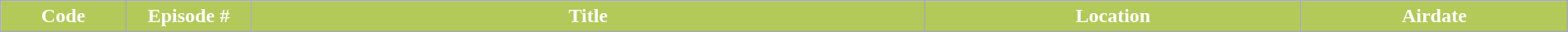<table class="wikitable plainrowheaders" width="100%" style="background:#FFFFFF;">
<tr style="color:white">
<th style="background: #B3C95A;" width=8%>Code</th>
<th style="background: #B3C95A;" width=8%>Episode #</th>
<th style="background: #B3C95A;">Title</th>
<th style="background: #B3C95A;" width=24%>Location</th>
<th style="background: #B3C95A;" width=17%>Airdate<br>
</th>
</tr>
</table>
